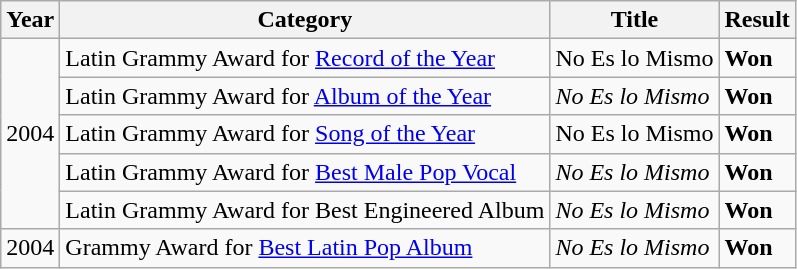<table class="wikitable">
<tr>
<th align="left">Year</th>
<th align="212">Category</th>
<th align="left">Title</th>
<th align="left">Result</th>
</tr>
<tr>
<td align="left" rowspan=5>2004</td>
<td align="left">Latin Grammy Award for <a href='#'>Record of the Year</a></td>
<td align="left">No Es lo Mismo</td>
<td align="left"><strong>Won</strong></td>
</tr>
<tr>
<td align="left">Latin Grammy Award for <a href='#'>Album of the Year</a></td>
<td align="left"><em>No Es lo Mismo</em></td>
<td align="left"><strong>Won</strong></td>
</tr>
<tr>
<td align="left">Latin Grammy Award for <a href='#'>Song of the Year</a></td>
<td align="left">No Es lo Mismo</td>
<td align="left"><strong>Won</strong></td>
</tr>
<tr>
<td align="left">Latin Grammy Award for <a href='#'>Best Male Pop Vocal</a></td>
<td align="left"><em>No Es lo Mismo</em></td>
<td align="left"><strong>Won</strong></td>
</tr>
<tr>
<td align="left">Latin Grammy Award for Best Engineered Album</td>
<td align="left"><em>No Es lo Mismo</em></td>
<td align="left"><strong>Won</strong></td>
</tr>
<tr>
<td align="left">2004</td>
<td align="left">Grammy Award for <a href='#'>Best Latin Pop Album</a></td>
<td align="left"><em>No Es lo Mismo</em></td>
<td align="left"><strong>Won</strong></td>
</tr>
</table>
